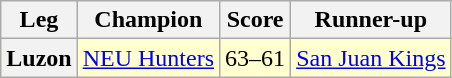<table class="wikitable">
<tr>
<th>Leg</th>
<th>Champion</th>
<th>Score</th>
<th>Runner-up</th>
</tr>
<tr bgcolor="FFFFCF">
<th>Luzon</th>
<td><a href='#'>NEU Hunters</a></td>
<td align=center>63–61</td>
<td><a href='#'>San Juan Kings</a></td>
</tr>
</table>
